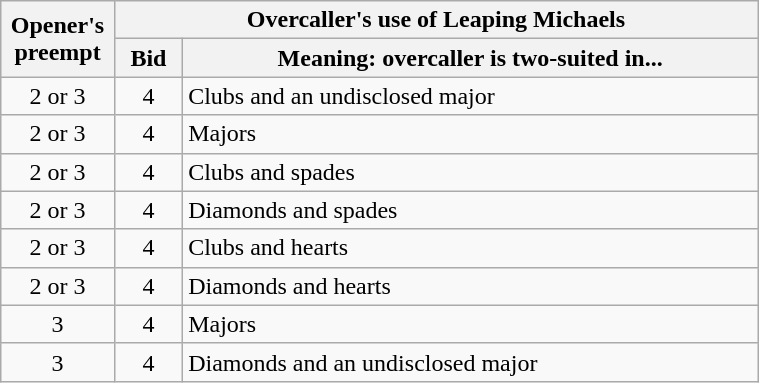<table class="wikitable" width=40%>
<tr>
<th width=15% rowspan=2>Opener's<br>preempt</th>
<th width=85% colspan=2>Overcaller's use of Leaping Michaels</th>
</tr>
<tr>
<th>Bid</th>
<th>Meaning: overcaller is two-suited in...</th>
</tr>
<tr align=center>
<td>2 or 3</td>
<td>4</td>
<td align=left>Clubs and an undisclosed major</td>
</tr>
<tr align=center>
<td>2 or 3</td>
<td>4</td>
<td align=left>Majors</td>
</tr>
<tr align=center>
<td>2 or 3</td>
<td>4</td>
<td align=left>Clubs and spades</td>
</tr>
<tr align=center>
<td>2 or 3</td>
<td>4</td>
<td align=left>Diamonds and spades</td>
</tr>
<tr align=center>
<td>2 or 3</td>
<td>4</td>
<td align=left>Clubs and hearts</td>
</tr>
<tr align=center>
<td>2 or 3</td>
<td>4</td>
<td align=left>Diamonds and hearts</td>
</tr>
<tr align=center>
<td>3</td>
<td>4</td>
<td align=left>Majors</td>
</tr>
<tr align=center>
<td>3</td>
<td>4</td>
<td align=left>Diamonds and an undisclosed major</td>
</tr>
</table>
